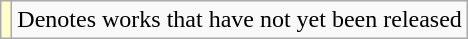<table class="wikitable">
<tr>
<td style="background:#FFFFCC;"></td>
<td>Denotes works that have not yet been released</td>
</tr>
</table>
